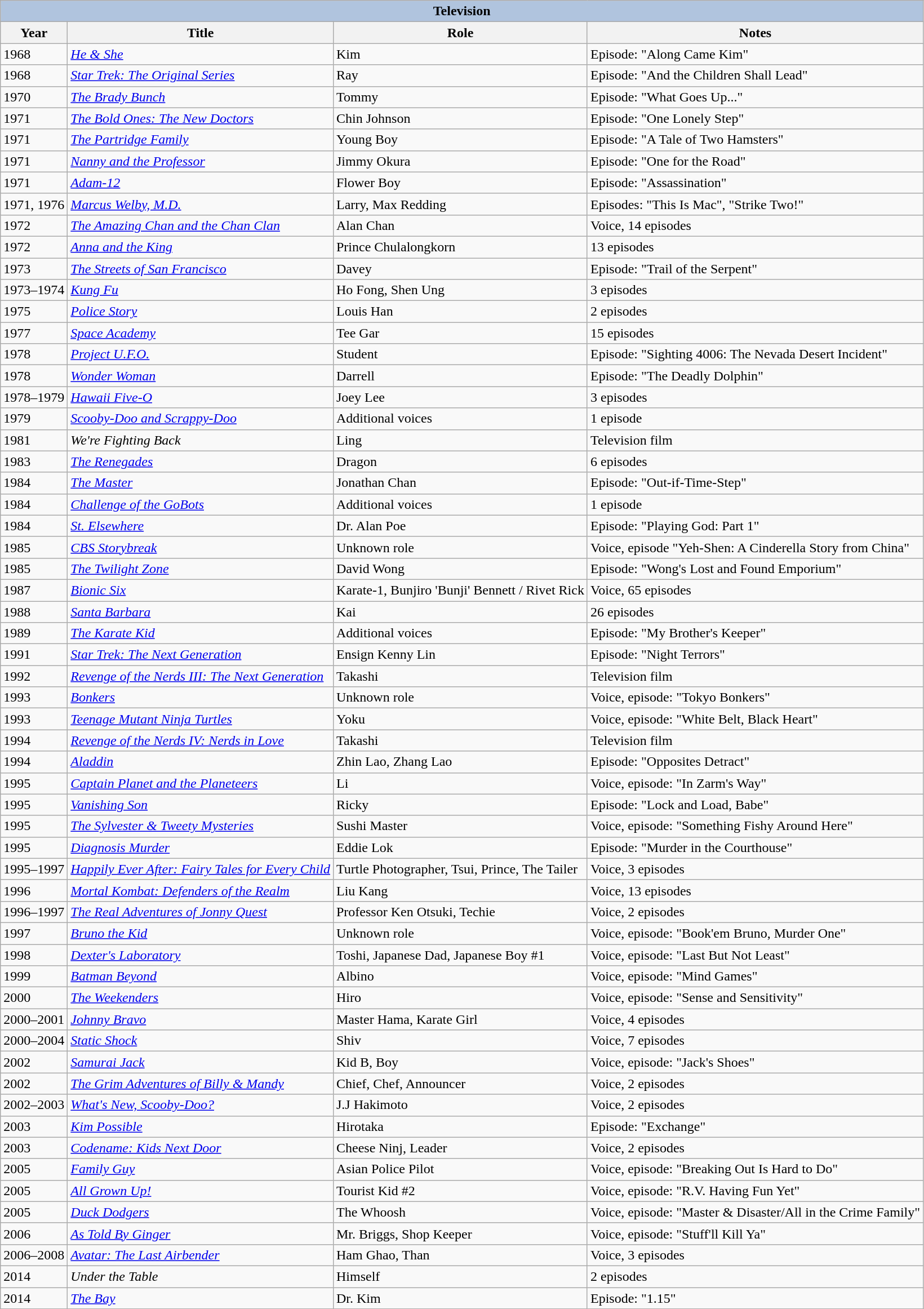<table class="wikitable">
<tr>
<th colspan="4" style="background: LightSteelBlue;">Television</th>
</tr>
<tr>
<th>Year</th>
<th>Title</th>
<th>Role</th>
<th>Notes</th>
</tr>
<tr>
<td>1968</td>
<td><em><a href='#'>He & She</a></em></td>
<td>Kim</td>
<td>Episode: "Along Came Kim"</td>
</tr>
<tr>
<td>1968</td>
<td><em><a href='#'>Star Trek: The Original Series</a></em></td>
<td>Ray</td>
<td>Episode: "And the Children Shall Lead"</td>
</tr>
<tr>
<td>1970</td>
<td><em><a href='#'>The Brady Bunch</a></em></td>
<td>Tommy</td>
<td>Episode: "What Goes Up..."</td>
</tr>
<tr>
<td>1971</td>
<td><em><a href='#'>The Bold Ones: The New Doctors</a></em></td>
<td>Chin Johnson</td>
<td>Episode: "One Lonely Step"</td>
</tr>
<tr>
<td>1971</td>
<td><em><a href='#'>The Partridge Family</a></em></td>
<td>Young Boy</td>
<td>Episode: "A Tale of Two Hamsters"</td>
</tr>
<tr>
<td>1971</td>
<td><em><a href='#'>Nanny and the Professor</a></em></td>
<td>Jimmy Okura</td>
<td>Episode: "One for the Road"</td>
</tr>
<tr>
<td>1971</td>
<td><em><a href='#'>Adam-12</a></em></td>
<td>Flower Boy</td>
<td>Episode: "Assassination"</td>
</tr>
<tr>
<td>1971, 1976</td>
<td><em><a href='#'>Marcus Welby, M.D.</a></em></td>
<td>Larry, Max Redding</td>
<td>Episodes: "This Is Mac", "Strike Two!"</td>
</tr>
<tr>
<td>1972</td>
<td><em><a href='#'>The Amazing Chan and the Chan Clan</a></em></td>
<td>Alan Chan</td>
<td>Voice, 14 episodes</td>
</tr>
<tr>
<td>1972</td>
<td><em><a href='#'>Anna and the King</a></em></td>
<td>Prince Chulalongkorn</td>
<td>13 episodes</td>
</tr>
<tr>
<td>1973</td>
<td><em><a href='#'>The Streets of San Francisco</a></em></td>
<td>Davey</td>
<td>Episode: "Trail of the Serpent"</td>
</tr>
<tr>
<td>1973–1974</td>
<td><em><a href='#'>Kung Fu</a></em></td>
<td>Ho Fong, Shen Ung</td>
<td>3 episodes</td>
</tr>
<tr>
<td>1975</td>
<td><em><a href='#'>Police Story</a></em></td>
<td>Louis Han</td>
<td>2 episodes</td>
</tr>
<tr>
<td>1977</td>
<td><em><a href='#'>Space Academy</a></em></td>
<td>Tee Gar</td>
<td>15 episodes</td>
</tr>
<tr>
<td>1978</td>
<td><em><a href='#'>Project U.F.O.</a></em></td>
<td>Student</td>
<td>Episode: "Sighting 4006: The Nevada Desert Incident"</td>
</tr>
<tr>
<td>1978</td>
<td><em><a href='#'>Wonder Woman</a></em></td>
<td>Darrell</td>
<td>Episode: "The Deadly Dolphin"</td>
</tr>
<tr>
<td>1978–1979</td>
<td><em><a href='#'>Hawaii Five-O</a></em></td>
<td>Joey Lee</td>
<td>3 episodes</td>
</tr>
<tr>
<td>1979</td>
<td><em><a href='#'>Scooby-Doo and Scrappy-Doo</a></em></td>
<td>Additional voices</td>
<td>1 episode</td>
</tr>
<tr>
<td>1981</td>
<td><em>We're Fighting Back</em></td>
<td>Ling</td>
<td>Television film</td>
</tr>
<tr>
<td>1983</td>
<td><em><a href='#'>The Renegades</a></em></td>
<td>Dragon</td>
<td>6 episodes</td>
</tr>
<tr>
<td>1984</td>
<td><em><a href='#'>The Master</a></em></td>
<td>Jonathan Chan</td>
<td>Episode: "Out-if-Time-Step"</td>
</tr>
<tr>
<td>1984</td>
<td><em><a href='#'>Challenge of the GoBots</a></em></td>
<td>Additional voices</td>
<td>1 episode</td>
</tr>
<tr>
<td>1984</td>
<td><em><a href='#'>St. Elsewhere</a></em></td>
<td>Dr. Alan Poe</td>
<td>Episode: "Playing God: Part 1"</td>
</tr>
<tr>
<td>1985</td>
<td><em><a href='#'>CBS Storybreak</a></em></td>
<td>Unknown role</td>
<td>Voice, episode "Yeh-Shen: A Cinderella Story from China"</td>
</tr>
<tr>
<td>1985</td>
<td><em><a href='#'>The Twilight Zone</a></em></td>
<td>David Wong</td>
<td>Episode: "Wong's Lost and Found Emporium"</td>
</tr>
<tr>
<td>1987</td>
<td><em><a href='#'>Bionic Six</a></em></td>
<td>Karate-1, Bunjiro 'Bunji' Bennett / Rivet Rick</td>
<td>Voice, 65 episodes</td>
</tr>
<tr>
<td>1988</td>
<td><em><a href='#'>Santa Barbara</a></em></td>
<td>Kai</td>
<td>26 episodes</td>
</tr>
<tr>
<td>1989</td>
<td><em><a href='#'>The Karate Kid</a></em></td>
<td>Additional voices</td>
<td>Episode: "My Brother's Keeper"</td>
</tr>
<tr>
<td>1991</td>
<td><em><a href='#'>Star Trek: The Next Generation</a></em></td>
<td>Ensign Kenny Lin</td>
<td>Episode: "Night Terrors"</td>
</tr>
<tr>
<td>1992</td>
<td><em><a href='#'>Revenge of the Nerds III: The Next Generation</a></em></td>
<td>Takashi</td>
<td>Television film</td>
</tr>
<tr>
<td>1993</td>
<td><em><a href='#'>Bonkers</a></em></td>
<td>Unknown role</td>
<td>Voice, episode: "Tokyo Bonkers"</td>
</tr>
<tr>
<td>1993</td>
<td><em><a href='#'>Teenage Mutant Ninja Turtles</a></em></td>
<td>Yoku</td>
<td>Voice, episode: "White Belt, Black Heart"</td>
</tr>
<tr>
<td>1994</td>
<td><em><a href='#'>Revenge of the Nerds IV: Nerds in Love</a></em></td>
<td>Takashi</td>
<td>Television film</td>
</tr>
<tr>
<td>1994</td>
<td><em><a href='#'>Aladdin</a></em></td>
<td>Zhin Lao, Zhang Lao</td>
<td>Episode: "Opposites Detract"</td>
</tr>
<tr>
<td>1995</td>
<td><em><a href='#'>Captain Planet and the Planeteers</a></em></td>
<td>Li</td>
<td>Voice, episode: "In Zarm's Way"</td>
</tr>
<tr>
<td>1995</td>
<td><em><a href='#'>Vanishing Son</a></em></td>
<td>Ricky</td>
<td>Episode: "Lock and Load, Babe"</td>
</tr>
<tr>
<td>1995</td>
<td><em><a href='#'>The Sylvester & Tweety Mysteries</a></em></td>
<td>Sushi Master</td>
<td>Voice, episode: "Something Fishy Around Here"</td>
</tr>
<tr>
<td>1995</td>
<td><em><a href='#'>Diagnosis Murder</a></em></td>
<td>Eddie Lok</td>
<td>Episode: "Murder in the Courthouse"</td>
</tr>
<tr>
<td>1995–1997</td>
<td><em><a href='#'>Happily Ever After: Fairy Tales for Every Child</a></em></td>
<td>Turtle Photographer, Tsui, Prince, The Tailer</td>
<td>Voice, 3 episodes</td>
</tr>
<tr>
<td>1996</td>
<td><em><a href='#'>Mortal Kombat: Defenders of the Realm</a></em></td>
<td>Liu Kang</td>
<td>Voice, 13 episodes</td>
</tr>
<tr>
<td>1996–1997</td>
<td><em><a href='#'>The Real Adventures of Jonny Quest</a></em></td>
<td>Professor Ken Otsuki, Techie</td>
<td>Voice, 2 episodes</td>
</tr>
<tr>
<td>1997</td>
<td><em><a href='#'>Bruno the Kid</a></em></td>
<td>Unknown role</td>
<td>Voice, episode: "Book'em Bruno, Murder One"</td>
</tr>
<tr>
<td>1998</td>
<td><em><a href='#'>Dexter's Laboratory</a></em></td>
<td>Toshi, Japanese Dad, Japanese Boy #1</td>
<td>Voice, episode: "Last But Not Least"</td>
</tr>
<tr>
<td>1999</td>
<td><em><a href='#'>Batman Beyond</a></em></td>
<td>Albino</td>
<td>Voice, episode: "Mind Games"</td>
</tr>
<tr>
<td>2000</td>
<td><em><a href='#'>The Weekenders</a></em></td>
<td>Hiro</td>
<td>Voice, episode: "Sense and Sensitivity"</td>
</tr>
<tr>
<td>2000–2001</td>
<td><em><a href='#'>Johnny Bravo</a></em></td>
<td>Master Hama, Karate Girl</td>
<td>Voice, 4 episodes</td>
</tr>
<tr>
<td>2000–2004</td>
<td><em><a href='#'>Static Shock</a></em></td>
<td>Shiv</td>
<td>Voice, 7 episodes</td>
</tr>
<tr>
<td>2002</td>
<td><em><a href='#'>Samurai Jack</a></em></td>
<td>Kid B, Boy</td>
<td>Voice, episode: "Jack's Shoes"</td>
</tr>
<tr>
<td>2002</td>
<td><em><a href='#'>The Grim Adventures of Billy & Mandy</a></em></td>
<td>Chief, Chef, Announcer</td>
<td>Voice, 2 episodes</td>
</tr>
<tr>
<td>2002–2003</td>
<td><em><a href='#'>What's New, Scooby-Doo?</a></em></td>
<td>J.J Hakimoto</td>
<td>Voice, 2 episodes</td>
</tr>
<tr>
<td>2003</td>
<td><em><a href='#'>Kim Possible</a></em></td>
<td>Hirotaka</td>
<td>Episode: "Exchange"</td>
</tr>
<tr>
<td>2003</td>
<td><em><a href='#'>Codename: Kids Next Door</a></em></td>
<td>Cheese Ninj, Leader</td>
<td>Voice, 2 episodes</td>
</tr>
<tr>
<td>2005</td>
<td><em><a href='#'>Family Guy</a></em></td>
<td>Asian Police Pilot</td>
<td>Voice, episode: "Breaking Out Is Hard to Do"</td>
</tr>
<tr>
<td>2005</td>
<td><em><a href='#'>All Grown Up!</a></em></td>
<td>Tourist Kid #2</td>
<td>Voice, episode: "R.V. Having Fun Yet"</td>
</tr>
<tr>
<td>2005</td>
<td><em><a href='#'>Duck Dodgers</a></em></td>
<td>The Whoosh</td>
<td>Voice, episode: "Master & Disaster/All in the Crime Family"</td>
</tr>
<tr>
<td>2006</td>
<td><em><a href='#'>As Told By Ginger</a></em></td>
<td>Mr. Briggs, Shop Keeper</td>
<td>Voice, episode: "Stuff'll Kill Ya"</td>
</tr>
<tr>
<td>2006–2008</td>
<td><em><a href='#'>Avatar: The Last Airbender</a></em></td>
<td>Ham Ghao, Than</td>
<td>Voice, 3 episodes</td>
</tr>
<tr>
<td>2014</td>
<td><em>Under the Table</em></td>
<td>Himself</td>
<td>2 episodes</td>
</tr>
<tr>
<td>2014</td>
<td><em><a href='#'>The Bay</a></em></td>
<td>Dr. Kim</td>
<td>Episode: "1.15"</td>
</tr>
</table>
